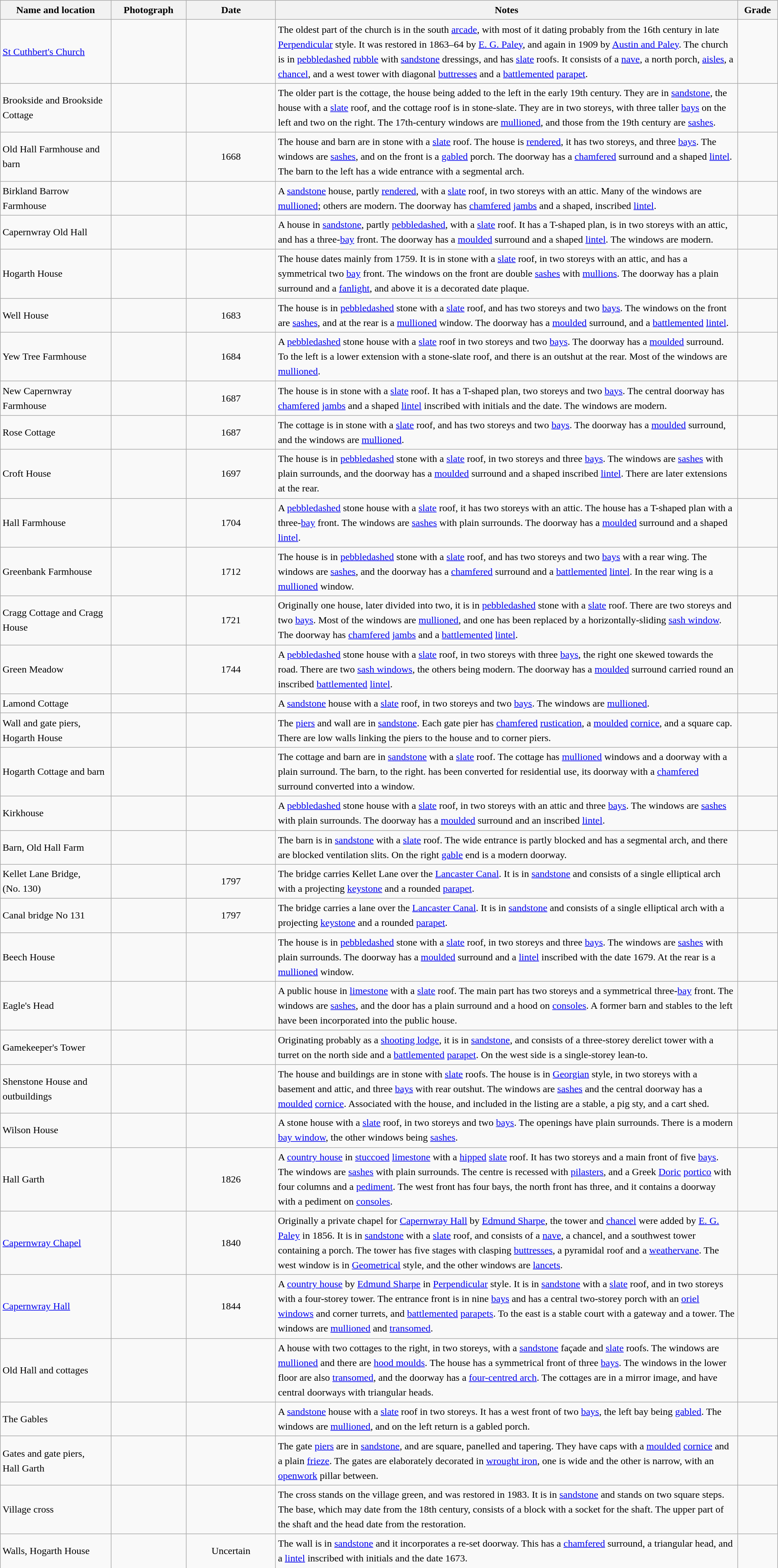<table class="wikitable sortable plainrowheaders" style="width:100%; border:0; text-align:left; line-height:150%;">
<tr>
<th scope="col"  style="width:150px">Name and location</th>
<th scope="col"  style="width:100px" class="unsortable">Photograph</th>
<th scope="col"  style="width:120px">Date</th>
<th scope="col"  style="width:650px" class="unsortable">Notes</th>
<th scope="col"  style="width:50px">Grade</th>
</tr>
<tr>
<td><a href='#'>St Cuthbert's Church</a><br><small></small></td>
<td></td>
<td align="center"></td>
<td>The oldest part of the church is in the south <a href='#'>arcade</a>, with most of it dating probably from the 16th century in late <a href='#'>Perpendicular</a> style.  It was restored in 1863–64 by <a href='#'>E. G. Paley</a>, and again in 1909 by <a href='#'>Austin and Paley</a>.  The church is in <a href='#'>pebbledashed</a> <a href='#'>rubble</a> with <a href='#'>sandstone</a> dressings, and has <a href='#'>slate</a> roofs.  It consists of a <a href='#'>nave</a>, a north porch, <a href='#'>aisles</a>, a <a href='#'>chancel</a>, and a west tower with diagonal <a href='#'>buttresses</a> and a <a href='#'>battlemented</a> <a href='#'>parapet</a>.</td>
<td align="center" ></td>
</tr>
<tr>
<td>Brookside and Brookside Cottage<br><small></small></td>
<td></td>
<td align="center"></td>
<td>The older part is the cottage, the house being added to the left in the early 19th century.  They are in <a href='#'>sandstone</a>, the house with a <a href='#'>slate</a> roof, and the cottage roof is in stone-slate.  They are in two storeys, with three taller <a href='#'>bays</a> on the left and two on the right.  The 17th-century windows are <a href='#'>mullioned</a>, and those from the 19th century are <a href='#'>sashes</a>.</td>
<td align="center" ></td>
</tr>
<tr>
<td>Old Hall Farmhouse and barn<br><small></small></td>
<td></td>
<td align="center">1668</td>
<td>The house and barn are in stone with a <a href='#'>slate</a> roof.  The house is <a href='#'>rendered</a>, it has two storeys, and three <a href='#'>bays</a>.  The windows are <a href='#'>sashes</a>, and on the front is a <a href='#'>gabled</a> porch.  The doorway has a <a href='#'>chamfered</a> surround and a shaped <a href='#'>lintel</a>.  The barn to the left has a wide entrance with a segmental arch.</td>
<td align="center" ></td>
</tr>
<tr>
<td>Birkland Barrow Farmhouse<br><small></small></td>
<td></td>
<td align="center"></td>
<td>A <a href='#'>sandstone</a> house, partly <a href='#'>rendered</a>, with a <a href='#'>slate</a> roof, in two storeys with an attic.  Many of the windows are <a href='#'>mullioned</a>; others are modern.  The doorway has <a href='#'>chamfered</a> <a href='#'>jambs</a> and a shaped, inscribed <a href='#'>lintel</a>.</td>
<td align="center" ></td>
</tr>
<tr>
<td>Capernwray Old Hall<br><small></small></td>
<td></td>
<td align="center"></td>
<td>A house in <a href='#'>sandstone</a>, partly <a href='#'>pebbledashed</a>, with a <a href='#'>slate</a> roof.  It has a T-shaped plan, is in two storeys with an attic, and has a three-<a href='#'>bay</a> front.  The doorway has a <a href='#'>moulded</a> surround and a shaped <a href='#'>lintel</a>.  The windows are modern.</td>
<td align="center" ></td>
</tr>
<tr>
<td>Hogarth House<br><small></small></td>
<td></td>
<td align="center"></td>
<td>The house dates mainly from 1759.  It is in stone with a <a href='#'>slate</a> roof, in two storeys with an attic, and has a symmetrical two <a href='#'>bay</a> front.  The windows on the front are double <a href='#'>sashes</a> with <a href='#'>mullions</a>.  The doorway has a plain surround and a <a href='#'>fanlight</a>, and above it is a decorated date plaque.</td>
<td align="center" ></td>
</tr>
<tr>
<td>Well House<br><small></small></td>
<td></td>
<td align="center">1683</td>
<td>The house is in <a href='#'>pebbledashed</a> stone with a <a href='#'>slate</a> roof, and has two storeys and two <a href='#'>bays</a>.  The windows on the front are <a href='#'>sashes</a>, and at the rear is a <a href='#'>mullioned</a> window.  The doorway has a <a href='#'>moulded</a> surround, and a <a href='#'>battlemented</a> <a href='#'>lintel</a>.</td>
<td align="center" ></td>
</tr>
<tr>
<td>Yew Tree Farmhouse<br><small></small></td>
<td></td>
<td align="center">1684</td>
<td>A <a href='#'>pebbledashed</a> stone house with a <a href='#'>slate</a> roof in two storeys and two <a href='#'>bays</a>.  The doorway has a <a href='#'>moulded</a> surround.  To the left is a lower extension with a stone-slate roof, and there is an outshut at the rear.  Most of the windows are <a href='#'>mullioned</a>.</td>
<td align="center" ></td>
</tr>
<tr>
<td>New Capernwray Farmhouse<br><small></small></td>
<td></td>
<td align="center">1687</td>
<td>The house is in stone with a <a href='#'>slate</a> roof.  It has a T-shaped plan, two storeys and two <a href='#'>bays</a>.  The central doorway has <a href='#'>chamfered</a> <a href='#'>jambs</a> and a shaped <a href='#'>lintel</a> inscribed with initials and the date.  The windows are modern.</td>
<td align="center" ></td>
</tr>
<tr>
<td>Rose Cottage<br><small></small></td>
<td></td>
<td align="center">1687</td>
<td>The cottage is in stone with a <a href='#'>slate</a> roof, and has two storeys and two <a href='#'>bays</a>.  The doorway has a <a href='#'>moulded</a> surround, and the windows are <a href='#'>mullioned</a>.</td>
<td align="center" ></td>
</tr>
<tr>
<td>Croft House<br><small></small></td>
<td></td>
<td align="center">1697</td>
<td>The house is in <a href='#'>pebbledashed</a> stone with a <a href='#'>slate</a> roof, in two storeys and three <a href='#'>bays</a>.  The windows are <a href='#'>sashes</a> with plain surrounds, and the doorway has a <a href='#'>moulded</a> surround and a shaped inscribed <a href='#'>lintel</a>.  There are later extensions at the rear.</td>
<td align="center" ></td>
</tr>
<tr>
<td>Hall Farmhouse<br><small></small></td>
<td></td>
<td align="center">1704</td>
<td>A <a href='#'>pebbledashed</a> stone house with a <a href='#'>slate</a> roof, it has two storeys with an attic.  The house has a T-shaped plan with a three-<a href='#'>bay</a> front.  The windows are <a href='#'>sashes</a> with plain surrounds.  The doorway has a <a href='#'>moulded</a> surround and a shaped <a href='#'>lintel</a>.</td>
<td align="center" ></td>
</tr>
<tr>
<td>Greenbank Farmhouse<br><small></small></td>
<td></td>
<td align="center">1712</td>
<td>The house is in <a href='#'>pebbledashed</a> stone with a <a href='#'>slate</a> roof, and has two storeys and two <a href='#'>bays</a> with a rear wing.  The windows are <a href='#'>sashes</a>, and the doorway has a <a href='#'>chamfered</a> surround and a <a href='#'>battlemented</a> <a href='#'>lintel</a>.  In the rear wing is a <a href='#'>mullioned</a> window.</td>
<td align="center" ></td>
</tr>
<tr>
<td>Cragg Cottage and Cragg House<br><small></small></td>
<td></td>
<td align="center">1721</td>
<td>Originally one house, later divided into two, it is in <a href='#'>pebbledashed</a> stone with a <a href='#'>slate</a> roof.  There are two storeys and two <a href='#'>bays</a>.  Most of the windows are <a href='#'>mullioned</a>, and one has been replaced by a horizontally-sliding <a href='#'>sash window</a>.  The doorway has <a href='#'>chamfered</a> <a href='#'>jambs</a> and a <a href='#'>battlemented</a> <a href='#'>lintel</a>.</td>
<td align="center" ></td>
</tr>
<tr>
<td>Green Meadow<br><small></small></td>
<td></td>
<td align="center">1744</td>
<td>A <a href='#'>pebbledashed</a> stone house with a <a href='#'>slate</a> roof, in two storeys with three <a href='#'>bays</a>, the right one skewed towards the road.  There are two <a href='#'>sash windows</a>, the others being modern.  The doorway has a <a href='#'>moulded</a> surround carried round an inscribed <a href='#'>battlemented</a> <a href='#'>lintel</a>.</td>
<td align="center" ></td>
</tr>
<tr>
<td>Lamond Cottage<br><small></small></td>
<td></td>
<td align="center"></td>
<td>A <a href='#'>sandstone</a> house with a <a href='#'>slate</a> roof, in two storeys and two <a href='#'>bays</a>.  The windows are <a href='#'>mullioned</a>.</td>
<td align="center" ></td>
</tr>
<tr>
<td>Wall and gate piers,<br>Hogarth House<br><small></small></td>
<td></td>
<td align="center"></td>
<td>The <a href='#'>piers</a> and wall are in <a href='#'>sandstone</a>.  Each gate pier has <a href='#'>chamfered</a> <a href='#'>rustication</a>, a <a href='#'>moulded</a> <a href='#'>cornice</a>, and a square cap.  There are low walls linking the piers to the house and to corner piers.</td>
<td align="center" ></td>
</tr>
<tr>
<td>Hogarth Cottage and barn<br><small></small></td>
<td></td>
<td align="center"></td>
<td>The cottage and barn are in <a href='#'>sandstone</a> with a <a href='#'>slate</a> roof.  The cottage has <a href='#'>mullioned</a> windows and a doorway with a plain surround.  The barn, to the right. has been converted for residential use, its doorway with a <a href='#'>chamfered</a> surround converted into a window.</td>
<td align="center" ></td>
</tr>
<tr>
<td>Kirkhouse<br><small></small></td>
<td></td>
<td align="center"></td>
<td>A <a href='#'>pebbledashed</a> stone house with a <a href='#'>slate</a> roof, in two storeys with an attic and three <a href='#'>bays</a>.  The windows are <a href='#'>sashes</a> with plain surrounds.  The doorway has a <a href='#'>moulded</a> surround and an inscribed  <a href='#'>lintel</a>.</td>
<td align="center" ></td>
</tr>
<tr>
<td>Barn, Old Hall Farm<br><small></small></td>
<td></td>
<td align="center"></td>
<td>The barn is in <a href='#'>sandstone</a> with a <a href='#'>slate</a> roof.  The wide entrance is partly blocked and has a segmental arch, and there are blocked ventilation slits.  On the right <a href='#'>gable</a> end is a modern doorway.</td>
<td align="center" ></td>
</tr>
<tr>
<td>Kellet Lane Bridge,<br>(No. 130)<br><small></small></td>
<td></td>
<td align="center">1797</td>
<td>The bridge carries Kellet Lane over the <a href='#'>Lancaster Canal</a>.  It is in <a href='#'>sandstone</a> and consists of a single elliptical arch with a projecting <a href='#'>keystone</a> and a rounded <a href='#'>parapet</a>.</td>
<td align="center" ></td>
</tr>
<tr>
<td>Canal bridge No 131<br><small></small></td>
<td></td>
<td align="center">1797</td>
<td>The bridge carries a lane over the <a href='#'>Lancaster Canal</a>.  It is in <a href='#'>sandstone</a> and consists of a single elliptical arch with a projecting <a href='#'>keystone</a> and a rounded <a href='#'>parapet</a>.</td>
<td align="center" ></td>
</tr>
<tr>
<td>Beech House<br><small></small></td>
<td></td>
<td align="center"></td>
<td>The house is in <a href='#'>pebbledashed</a> stone with a <a href='#'>slate</a> roof, in two storeys and three <a href='#'>bays</a>.  The windows are <a href='#'>sashes</a> with plain surrounds.  The doorway has a <a href='#'>moulded</a> surround and a <a href='#'>lintel</a> inscribed with the date 1679.  At the rear is a <a href='#'>mullioned</a> window.</td>
<td align="center" ></td>
</tr>
<tr>
<td>Eagle's Head<br><small></small></td>
<td></td>
<td align="center"></td>
<td>A public house in <a href='#'>limestone</a> with a <a href='#'>slate</a> roof.  The main part has two storeys and a symmetrical three-<a href='#'>bay</a> front.  The windows are <a href='#'>sashes</a>, and the door has a plain surround and a hood on <a href='#'>consoles</a>. A former barn and stables to the left have been incorporated into the public house.</td>
<td align="center" ></td>
</tr>
<tr>
<td>Gamekeeper's Tower<br><small></small></td>
<td></td>
<td align="center"></td>
<td>Originating probably as a <a href='#'>shooting lodge</a>, it is in <a href='#'>sandstone</a>, and consists of a three-storey derelict tower with a turret on the north side and a <a href='#'>battlemented</a> <a href='#'>parapet</a>.  On the west side is a single-storey lean-to.</td>
<td align="center" ></td>
</tr>
<tr>
<td>Shenstone House and outbuildings<br><small></small></td>
<td></td>
<td align="center"></td>
<td>The house and buildings are in stone with <a href='#'>slate</a> roofs.  The house is in <a href='#'>Georgian</a> style, in two storeys with a basement and attic, and three <a href='#'>bays</a> with rear outshut.  The windows are <a href='#'>sashes</a> and the central doorway has a <a href='#'>moulded</a> <a href='#'>cornice</a>.  Associated with the house, and included in the listing are a stable, a pig sty, and a cart shed.</td>
<td align="center" ></td>
</tr>
<tr>
<td>Wilson House<br><small></small></td>
<td></td>
<td align="center"></td>
<td>A stone house with a <a href='#'>slate</a> roof, in two storeys and two <a href='#'>bays</a>.  The openings have plain surrounds.  There is a modern <a href='#'>bay window</a>, the other windows being <a href='#'>sashes</a>.</td>
<td align="center" ></td>
</tr>
<tr>
<td>Hall Garth<br><small></small></td>
<td></td>
<td align="center">1826</td>
<td>A <a href='#'>country house</a> in <a href='#'>stuccoed</a> <a href='#'>limestone</a> with a <a href='#'>hipped</a> <a href='#'>slate</a> roof.  It has two storeys and a main front of five <a href='#'>bays</a>.  The windows are <a href='#'>sashes</a> with plain surrounds.  The centre is recessed with <a href='#'>pilasters</a>, and a Greek <a href='#'>Doric</a> <a href='#'>portico</a> with four columns and a <a href='#'>pediment</a>.  The west front has four bays, the north front has three, and it contains a doorway with a pediment on <a href='#'>consoles</a>.</td>
<td align="center" ></td>
</tr>
<tr>
<td><a href='#'>Capernwray Chapel</a><br><small></small></td>
<td></td>
<td align="center">1840</td>
<td>Originally a private chapel for <a href='#'>Capernwray Hall</a> by <a href='#'>Edmund Sharpe</a>, the tower and <a href='#'>chancel</a> were added by <a href='#'>E. G. Paley</a> in 1856.  It is in <a href='#'>sandstone</a> with a <a href='#'>slate</a> roof, and consists of a <a href='#'>nave</a>, a chancel, and a southwest tower containing a porch.  The tower has five stages with clasping <a href='#'>buttresses</a>, a pyramidal roof and a <a href='#'>weathervane</a>.  The west window is in <a href='#'>Geometrical</a> style, and the other windows are <a href='#'>lancets</a>.</td>
<td align="center" ></td>
</tr>
<tr>
<td><a href='#'>Capernwray Hall</a><br><small></small></td>
<td></td>
<td align="center">1844</td>
<td>A <a href='#'>country house</a> by <a href='#'>Edmund Sharpe</a> in <a href='#'>Perpendicular</a> style.  It is in <a href='#'>sandstone</a> with a <a href='#'>slate</a> roof, and in two storeys with a four-storey tower.  The entrance front is in nine <a href='#'>bays</a> and has a central two-storey porch with an <a href='#'>oriel windows</a> and corner turrets, and <a href='#'>battlemented</a> <a href='#'>parapets</a>.  To the east is a stable court with a gateway and a tower.  The windows are <a href='#'>mullioned</a> and <a href='#'>transomed</a>.</td>
<td align="center" ></td>
</tr>
<tr>
<td>Old Hall and cottages<br><small></small></td>
<td></td>
<td align="center"></td>
<td>A house with two cottages to the right, in two storeys, with a <a href='#'>sandstone</a> façade and <a href='#'>slate</a> roofs.  The windows are <a href='#'>mullioned</a> and there are <a href='#'>hood moulds</a>.  The house has a symmetrical front of three <a href='#'>bays</a>.  The windows in the lower floor are also <a href='#'>transomed</a>, and the doorway has a <a href='#'>four-centred arch</a>.  The cottages are in a mirror image, and have central doorways with triangular heads.</td>
<td align="center" ></td>
</tr>
<tr>
<td>The Gables<br><small></small></td>
<td></td>
<td align="center"></td>
<td>A <a href='#'>sandstone</a> house with a <a href='#'>slate</a> roof in two storeys.  It has a west front of two <a href='#'>bays</a>, the left bay being <a href='#'>gabled</a>.  The windows are <a href='#'>mullioned</a>, and on the left return is a gabled porch.</td>
<td align="center" ></td>
</tr>
<tr>
<td>Gates and gate piers,<br>Hall Garth<br><small></small></td>
<td></td>
<td align="center"></td>
<td>The gate <a href='#'>piers</a> are in <a href='#'>sandstone</a>, and are square, panelled and tapering.  They have caps with a <a href='#'>moulded</a> <a href='#'>cornice</a> and a plain <a href='#'>frieze</a>.  The gates are elaborately decorated in <a href='#'>wrought iron</a>, one is wide and the other is narrow, with an <a href='#'>openwork</a> pillar between.</td>
<td align="center" ></td>
</tr>
<tr>
<td>Village cross<br><small></small></td>
<td></td>
<td align="center"></td>
<td>The cross stands on the village green, and was restored in 1983.  It is in <a href='#'>sandstone</a> and stands on two square steps.  The base, which may date from the 18th century, consists of a block with a socket for the shaft.  The upper part of the shaft and the head date from the restoration.</td>
<td align="center" ></td>
</tr>
<tr>
<td>Walls, Hogarth House<br><small></small></td>
<td></td>
<td align="center">Uncertain</td>
<td>The wall is in <a href='#'>sandstone</a> and it incorporates a re-set doorway.  This has a <a href='#'>chamfered</a> surround, a triangular head, and a <a href='#'>lintel</a> inscribed with initials and the date 1673.</td>
<td align="center" ></td>
</tr>
<tr>
</tr>
</table>
